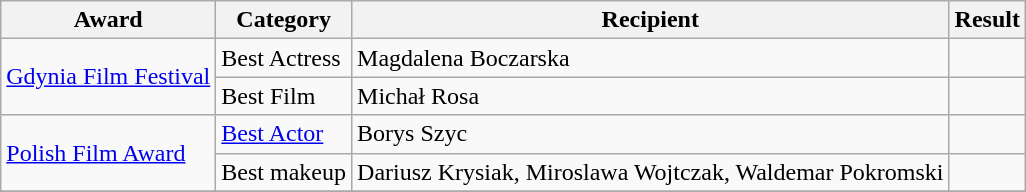<table class="wikitable plainrowheaders sortable">
<tr>
<th scope="col">Award</th>
<th scope="col">Category</th>
<th scope="col">Recipient</th>
<th scope="col">Result</th>
</tr>
<tr>
<td rowspan="2"><a href='#'>Gdynia Film Festival</a></td>
<td>Best Actress</td>
<td>Magdalena Boczarska</td>
<td></td>
</tr>
<tr>
<td>Best Film</td>
<td>Michał Rosa</td>
<td></td>
</tr>
<tr>
<td rowspan="2"><a href='#'>Polish Film Award</a></td>
<td><a href='#'>Best Actor</a></td>
<td>Borys Szyc</td>
<td></td>
</tr>
<tr>
<td>Best makeup</td>
<td>Dariusz Krysiak, Miroslawa Wojtczak, Waldemar Pokromski</td>
<td></td>
</tr>
<tr>
</tr>
</table>
